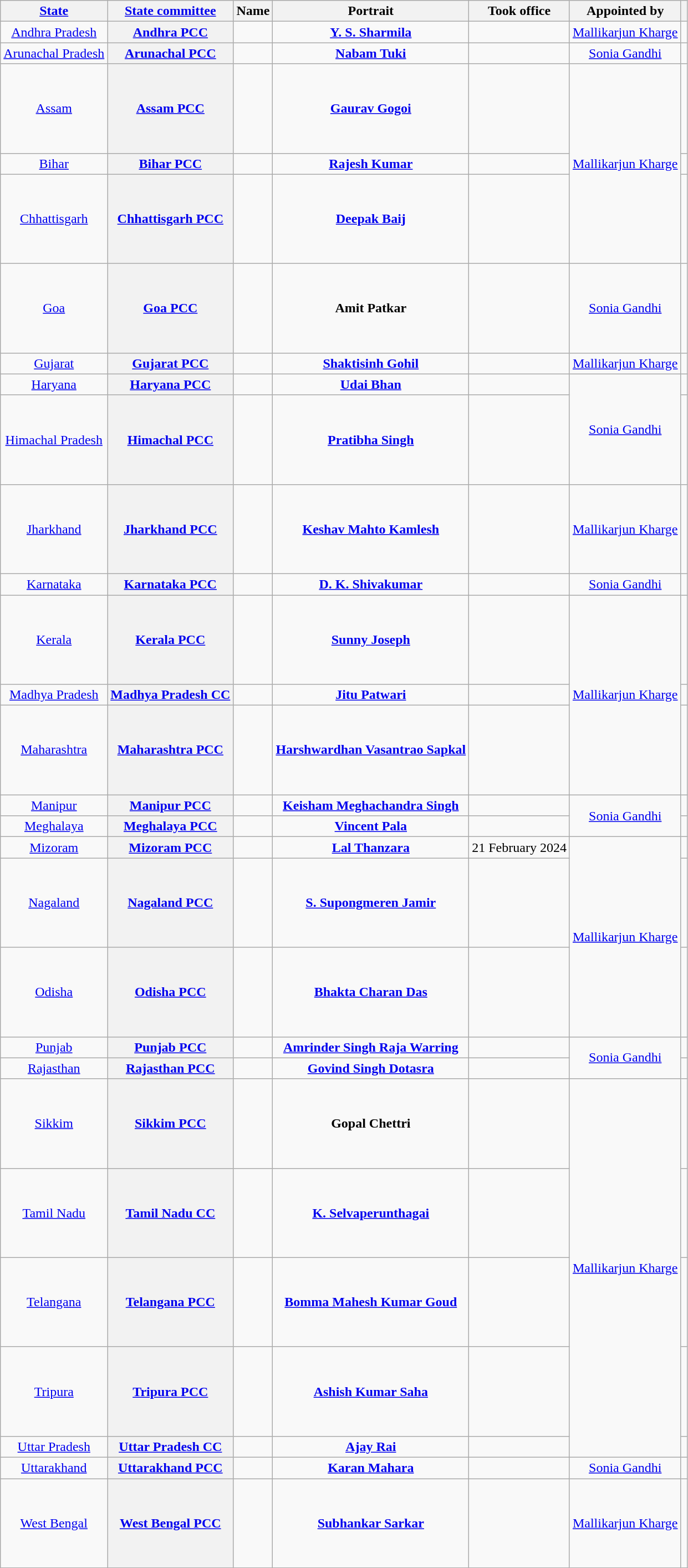<table class="sortable wikitable" style="text-align:center">
<tr>
<th scope=col><a href='#'>State</a></th>
<th scope=col><a href='#'>State committee</a></th>
<th scope=col class="sortable">Name</th>
<th scope=col class="unsortable">Portrait</th>
<th scope=col>Took office</th>
<th scope=col>Appointed by</th>
<th scope=col class="unsortable"></th>
</tr>
<tr>
<td><a href='#'>Andhra Pradesh</a></td>
<th scope=row><a href='#'>Andhra PCC</a></th>
<td></td>
<td><strong><a href='#'>Y. S. Sharmila</a></strong></td>
<td><br></td>
<td><a href='#'>Mallikarjun Kharge</a></td>
<td></td>
</tr>
<tr>
<td><a href='#'>Arunachal Pradesh</a></td>
<th scope=row><a href='#'>Arunachal PCC</a></th>
<td></td>
<td><strong><a href='#'>Nabam Tuki</a></strong></td>
<td><br></td>
<td><a href='#'>Sonia Gandhi</a></td>
<td></td>
</tr>
<tr>
<td><a href='#'>Assam</a></td>
<th scope=row><a href='#'>Assam PCC</a></th>
<td align="center" height="100px"></td>
<td><strong><a href='#'>Gaurav Gogoi</a></strong></td>
<td><br></td>
<td rowspan="3"><a href='#'>Mallikarjun Kharge</a></td>
<td></td>
</tr>
<tr>
<td><a href='#'>Bihar</a></td>
<th scope=row><a href='#'>Bihar PCC</a></th>
<td></td>
<td><strong><a href='#'>Rajesh Kumar</a></strong></td>
<td><br></td>
<td></td>
</tr>
<tr>
<td><a href='#'>Chhattisgarh</a></td>
<th scope=row><a href='#'>Chhattisgarh PCC</a></th>
<td align="center" height="100px"></td>
<td><strong><a href='#'>Deepak Baij</a></strong></td>
<td><br></td>
<td></td>
</tr>
<tr>
<td><a href='#'>Goa</a></td>
<th scope=row><a href='#'>Goa PCC</a></th>
<td align="center" height="100px"></td>
<td><strong>Amit Patkar</strong></td>
<td><br></td>
<td><a href='#'>Sonia Gandhi</a></td>
<td></td>
</tr>
<tr>
<td><a href='#'>Gujarat</a></td>
<th scope=row><a href='#'>Gujarat PCC</a></th>
<td></td>
<td><strong><a href='#'>Shaktisinh Gohil</a></strong></td>
<td><br></td>
<td><a href='#'>Mallikarjun Kharge</a></td>
<td></td>
</tr>
<tr>
<td><a href='#'>Haryana</a></td>
<th scope=row><a href='#'>Haryana PCC</a></th>
<td></td>
<td><strong><a href='#'>Udai Bhan</a></strong></td>
<td><br></td>
<td rowspan="2"><a href='#'>Sonia Gandhi</a></td>
<td></td>
</tr>
<tr>
<td><a href='#'>Himachal Pradesh</a></td>
<th scope=row><a href='#'>Himachal PCC</a></th>
<td align="center" height="100px"></td>
<td><strong><a href='#'>Pratibha Singh</a></strong></td>
<td><br></td>
<td></td>
</tr>
<tr>
<td><a href='#'>Jharkhand</a></td>
<th scope=row><a href='#'>Jharkhand PCC</a></th>
<td align="center" height="100px"></td>
<td><strong><a href='#'>Keshav Mahto Kamlesh</a></strong></td>
<td><br></td>
<td><a href='#'>Mallikarjun Kharge</a></td>
<td></td>
</tr>
<tr>
<td><a href='#'>Karnataka</a></td>
<th scope=row><a href='#'>Karnataka PCC</a></th>
<td></td>
<td><strong><a href='#'>D. K. Shivakumar</a></strong></td>
<td><br></td>
<td><a href='#'>Sonia Gandhi</a></td>
<td></td>
</tr>
<tr>
<td><a href='#'>Kerala</a></td>
<th scope=row><a href='#'>Kerala PCC</a></th>
<td align="center" height="100px"></td>
<td><strong><a href='#'>Sunny Joseph</a></strong></td>
<td><br></td>
<td rowspan="3"><a href='#'>Mallikarjun Kharge</a></td>
<td></td>
</tr>
<tr>
<td><a href='#'>Madhya Pradesh</a></td>
<th scope=row><a href='#'>Madhya Pradesh CC</a></th>
<td></td>
<td><strong><a href='#'>Jitu Patwari</a></strong></td>
<td><br></td>
<td></td>
</tr>
<tr>
<td><a href='#'>Maharashtra</a></td>
<th scope=row><a href='#'>Maharashtra PCC</a></th>
<td align="center" height="100px"></td>
<td><strong><a href='#'>Harshwardhan Vasantrao Sapkal</a></strong></td>
<td><br></td>
<td></td>
</tr>
<tr>
<td><a href='#'>Manipur</a></td>
<th scope=row><a href='#'>Manipur PCC</a></th>
<td></td>
<td><strong><a href='#'>Keisham Meghachandra Singh</a></strong></td>
<td><br></td>
<td rowspan="2"><a href='#'>Sonia Gandhi</a></td>
<td></td>
</tr>
<tr>
<td><a href='#'>Meghalaya</a></td>
<th scope=row><a href='#'>Meghalaya PCC</a></th>
<td></td>
<td><strong><a href='#'>Vincent Pala</a></strong></td>
<td><br></td>
<td></td>
</tr>
<tr>
<td><a href='#'>Mizoram</a></td>
<th scope=row><a href='#'>Mizoram PCC</a></th>
<td></td>
<td><strong><a href='#'>Lal Thanzara</a></strong></td>
<td>21 February 2024<br></td>
<td rowspan="3"><a href='#'>Mallikarjun Kharge</a></td>
<td></td>
</tr>
<tr>
<td><a href='#'>Nagaland</a></td>
<th scope=row><a href='#'>Nagaland PCC</a></th>
<td align="center" height="100px"></td>
<td><strong><a href='#'>S. Supongmeren Jamir</a></strong></td>
<td><br></td>
<td></td>
</tr>
<tr>
<td><a href='#'>Odisha</a></td>
<th scope=row><a href='#'>Odisha PCC</a></th>
<td align="center" height="100px"></td>
<td><strong><a href='#'>Bhakta Charan Das</a></strong></td>
<td><br></td>
<td></td>
</tr>
<tr>
<td><a href='#'>Punjab</a></td>
<th scope=row><a href='#'>Punjab PCC</a></th>
<td></td>
<td><strong><a href='#'>Amrinder Singh Raja Warring</a></strong></td>
<td><br></td>
<td rowspan="2"><a href='#'>Sonia Gandhi</a></td>
<td></td>
</tr>
<tr>
<td><a href='#'>Rajasthan</a></td>
<th scope=row><a href='#'>Rajasthan PCC</a></th>
<td></td>
<td><strong><a href='#'>Govind Singh Dotasra</a></strong></td>
<td><br></td>
<td></td>
</tr>
<tr>
<td><a href='#'>Sikkim</a></td>
<th scope=row><a href='#'>Sikkim PCC</a></th>
<td align="center" height="100px"></td>
<td><strong>Gopal Chettri</strong></td>
<td><br></td>
<td rowspan="5"><a href='#'>Mallikarjun Kharge</a></td>
<td></td>
</tr>
<tr>
<td><a href='#'>Tamil Nadu</a></td>
<th scope=row><a href='#'>Tamil Nadu CC</a></th>
<td align="center" height="100px"></td>
<td><strong><a href='#'>K. Selvaperunthagai</a></strong></td>
<td><br></td>
<td></td>
</tr>
<tr>
<td><a href='#'>Telangana</a></td>
<th scope=row><a href='#'>Telangana PCC</a></th>
<td align="center" height="100px"></td>
<td><strong><a href='#'>Bomma Mahesh Kumar Goud</a></strong></td>
<td><br></td>
<td></td>
</tr>
<tr>
<td><a href='#'>Tripura</a></td>
<th scope=row><a href='#'>Tripura PCC</a></th>
<td align="center" height="100px"></td>
<td><strong><a href='#'>Ashish Kumar Saha</a></strong></td>
<td><br></td>
<td></td>
</tr>
<tr>
<td><a href='#'>Uttar Pradesh</a></td>
<th scope=row><a href='#'>Uttar Pradesh CC</a></th>
<td></td>
<td><strong><a href='#'>Ajay Rai</a></strong></td>
<td><br></td>
<td></td>
</tr>
<tr>
<td><a href='#'>Uttarakhand</a></td>
<th scope=row><a href='#'>Uttarakhand PCC</a></th>
<td></td>
<td><strong><a href='#'>Karan Mahara</a></strong></td>
<td><br></td>
<td><a href='#'>Sonia Gandhi</a></td>
<td></td>
</tr>
<tr>
<td><a href='#'>West Bengal</a></td>
<th scope=row><a href='#'>West Bengal PCC</a></th>
<td align="center" height="100px"></td>
<td><strong><a href='#'>Subhankar Sarkar</a></strong></td>
<td><br></td>
<td><a href='#'>Mallikarjun Kharge</a></td>
<td></td>
</tr>
</table>
